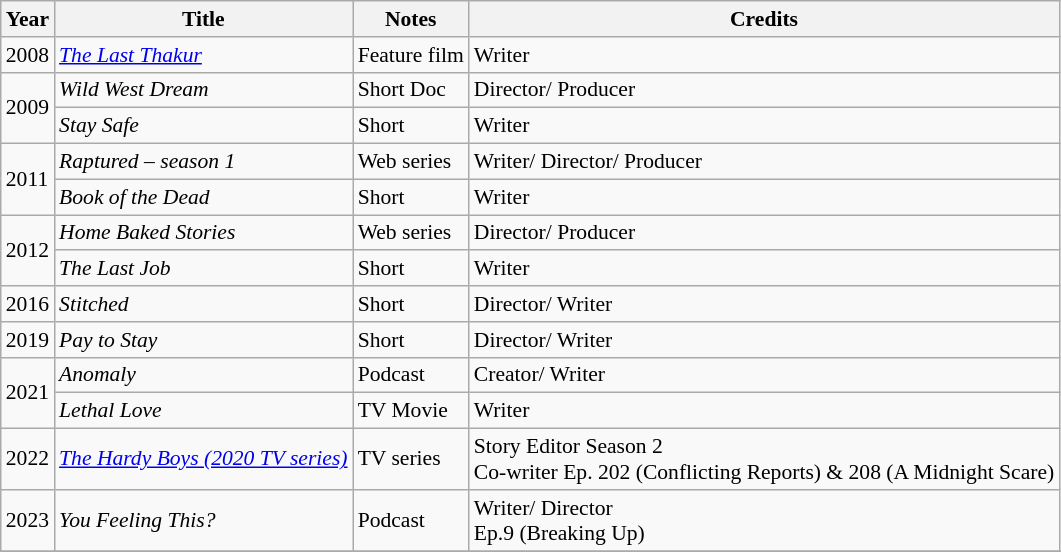<table class="wikitable" style="font-size: 90%;">
<tr>
<th>Year</th>
<th>Title</th>
<th>Notes</th>
<th>Credits</th>
</tr>
<tr>
<td rowspan="1">2008</td>
<td><em><a href='#'>The Last Thakur</a></em></td>
<td>Feature film</td>
<td>Writer</td>
</tr>
<tr>
<td rowspan="2">2009</td>
<td><em>Wild West Dream</em></td>
<td>Short Doc</td>
<td>Director/ Producer</td>
</tr>
<tr>
<td><em>Stay Safe</em></td>
<td>Short</td>
<td>Writer</td>
</tr>
<tr>
<td rowspan="2">2011</td>
<td><em>Raptured – season 1</em></td>
<td>Web series</td>
<td>Writer/ Director/ Producer</td>
</tr>
<tr>
<td><em>Book of the Dead</em></td>
<td>Short</td>
<td>Writer</td>
</tr>
<tr>
<td rowspan="2">2012</td>
<td><em>Home Baked Stories</em></td>
<td>Web series</td>
<td>Director/ Producer</td>
</tr>
<tr>
<td><em>The Last Job</em></td>
<td>Short</td>
<td>Writer</td>
</tr>
<tr>
<td rowspan="1">2016</td>
<td><em>Stitched</em></td>
<td>Short</td>
<td>Director/ Writer</td>
</tr>
<tr>
<td rowspan="1">2019</td>
<td><em>Pay to Stay</em></td>
<td>Short</td>
<td>Director/ Writer</td>
</tr>
<tr>
<td rowspan="2">2021</td>
<td><em>Anomaly</em></td>
<td>Podcast</td>
<td>Creator/ Writer</td>
</tr>
<tr>
<td><em>Lethal Love</em></td>
<td>TV Movie</td>
<td>Writer</td>
</tr>
<tr>
<td rowspan="1">2022</td>
<td><em><a href='#'>The Hardy Boys (2020 TV series)</a></em></td>
<td>TV series</td>
<td>Story Editor Season 2<br>Co-writer Ep. 202 (Conflicting Reports) 
& 208 (A Midnight Scare)</td>
</tr>
<tr>
<td rowspan="1">2023</td>
<td><em>You Feeling This?</em></td>
<td>Podcast</td>
<td>Writer/ Director<br>Ep.9 (Breaking Up)</td>
</tr>
<tr>
</tr>
</table>
